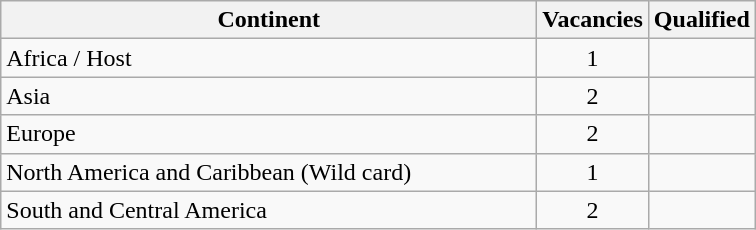<table class="wikitable">
<tr>
<th width=350>Continent</th>
<th>Vacancies</th>
<th>Qualified</th>
</tr>
<tr>
<td>Africa / Host</td>
<td align=center>1</td>
<td></td>
</tr>
<tr>
<td>Asia</td>
<td align=center>2</td>
<td><br></td>
</tr>
<tr>
<td>Europe</td>
<td align=center>2</td>
<td><br></td>
</tr>
<tr>
<td>North America and Caribbean (Wild card)</td>
<td align=center>1</td>
<td></td>
</tr>
<tr>
<td>South and Central America</td>
<td align=center>2</td>
<td><br></td>
</tr>
</table>
